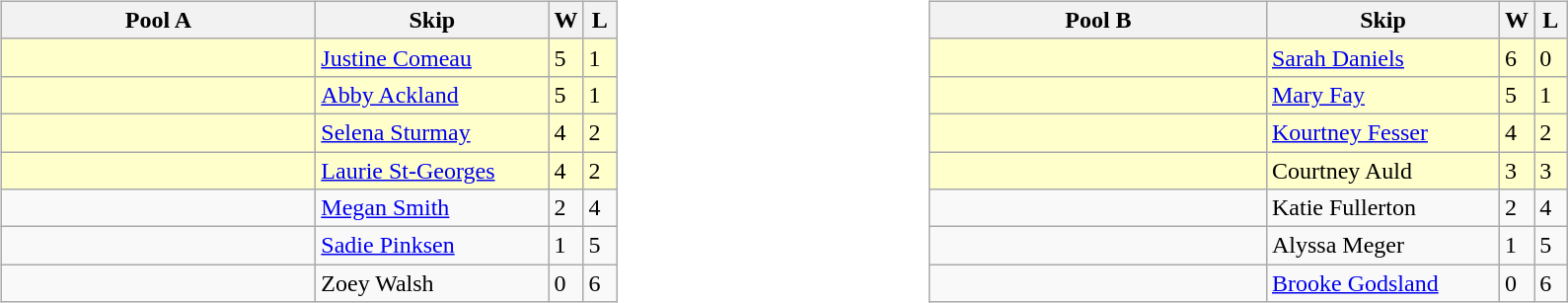<table>
<tr>
<td valign=top width=10%><br><table class="wikitable">
<tr>
<th width=205>Pool A</th>
<th width=150>Skip</th>
<th width=15>W</th>
<th width=15>L</th>
</tr>
<tr bgcolor=#ffffcc>
<td></td>
<td><a href='#'>Justine Comeau</a></td>
<td>5</td>
<td>1</td>
</tr>
<tr bgcolor=#ffffcc>
<td></td>
<td><a href='#'>Abby Ackland</a></td>
<td>5</td>
<td>1</td>
</tr>
<tr bgcolor=#ffffcc>
<td></td>
<td><a href='#'>Selena Sturmay</a></td>
<td>4</td>
<td>2</td>
</tr>
<tr bgcolor=#ffffcc>
<td></td>
<td><a href='#'>Laurie St-Georges</a></td>
<td>4</td>
<td>2</td>
</tr>
<tr>
<td></td>
<td><a href='#'>Megan Smith</a></td>
<td>2</td>
<td>4</td>
</tr>
<tr>
<td></td>
<td><a href='#'>Sadie Pinksen</a></td>
<td>1</td>
<td>5</td>
</tr>
<tr>
<td></td>
<td>Zoey Walsh</td>
<td>0</td>
<td>6</td>
</tr>
</table>
</td>
<td valign=top width=10%><br><table class="wikitable">
<tr>
<th width=220>Pool B</th>
<th width=150>Skip</th>
<th width=15>W</th>
<th width=15>L</th>
</tr>
<tr bgcolor=#ffffcc>
<td></td>
<td><a href='#'>Sarah Daniels</a></td>
<td>6</td>
<td>0</td>
</tr>
<tr bgcolor=#ffffcc>
<td></td>
<td><a href='#'>Mary Fay</a></td>
<td>5</td>
<td>1</td>
</tr>
<tr bgcolor=#ffffcc>
<td></td>
<td><a href='#'>Kourtney Fesser</a></td>
<td>4</td>
<td>2</td>
</tr>
<tr bgcolor=#ffffcc>
<td></td>
<td>Courtney Auld</td>
<td>3</td>
<td>3</td>
</tr>
<tr>
<td></td>
<td>Katie Fullerton</td>
<td>2</td>
<td>4</td>
</tr>
<tr>
<td></td>
<td>Alyssa Meger</td>
<td>1</td>
<td>5</td>
</tr>
<tr>
<td></td>
<td><a href='#'>Brooke Godsland</a></td>
<td>0</td>
<td>6</td>
</tr>
</table>
</td>
</tr>
</table>
